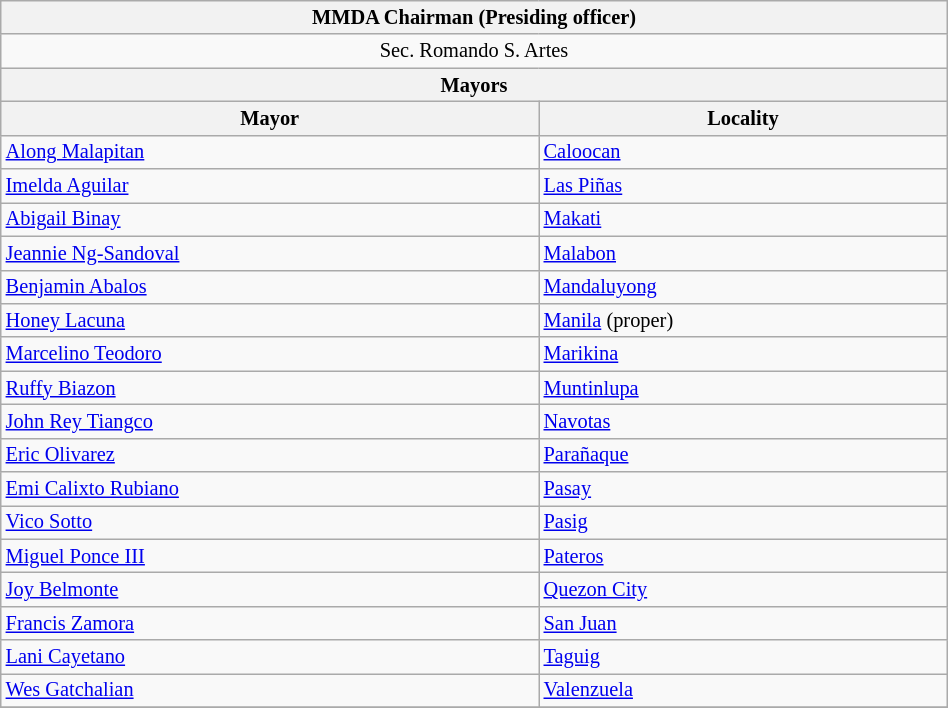<table class="wikitable sortable"  style="font-size: 85%;" width=50%>
<tr>
<th colspan=2>MMDA Chairman (Presiding officer)</th>
</tr>
<tr>
<td colspan=2 align=center>Sec. Romando S. Artes</td>
</tr>
<tr>
<th colspan=2>Mayors</th>
</tr>
<tr>
<th>Mayor</th>
<th>Locality</th>
</tr>
<tr>
<td><a href='#'>Along Malapitan</a></td>
<td><a href='#'>Caloocan</a></td>
</tr>
<tr>
<td><a href='#'>Imelda Aguilar</a></td>
<td><a href='#'>Las Piñas</a></td>
</tr>
<tr>
<td><a href='#'>Abigail Binay</a></td>
<td><a href='#'>Makati</a></td>
</tr>
<tr>
<td><a href='#'>Jeannie Ng-Sandoval</a></td>
<td><a href='#'>Malabon</a></td>
</tr>
<tr>
<td><a href='#'>Benjamin Abalos</a></td>
<td><a href='#'>Mandaluyong</a></td>
</tr>
<tr>
<td><a href='#'>Honey Lacuna</a></td>
<td><a href='#'>Manila</a> (proper)</td>
</tr>
<tr>
<td><a href='#'>Marcelino Teodoro</a></td>
<td><a href='#'>Marikina</a></td>
</tr>
<tr>
<td><a href='#'>Ruffy Biazon</a></td>
<td><a href='#'>Muntinlupa</a></td>
</tr>
<tr>
<td><a href='#'>John Rey Tiangco</a></td>
<td><a href='#'>Navotas</a></td>
</tr>
<tr>
<td><a href='#'>Eric Olivarez</a></td>
<td><a href='#'>Parañaque</a></td>
</tr>
<tr>
<td><a href='#'>Emi Calixto Rubiano</a></td>
<td><a href='#'>Pasay</a></td>
</tr>
<tr>
<td><a href='#'>Vico Sotto</a></td>
<td><a href='#'>Pasig</a></td>
</tr>
<tr>
<td><a href='#'>Miguel Ponce III</a></td>
<td><a href='#'>Pateros</a></td>
</tr>
<tr>
<td><a href='#'>Joy Belmonte</a></td>
<td><a href='#'>Quezon City</a></td>
</tr>
<tr>
<td><a href='#'>Francis Zamora</a></td>
<td><a href='#'>San Juan</a></td>
</tr>
<tr>
<td><a href='#'>Lani Cayetano</a></td>
<td><a href='#'>Taguig</a></td>
</tr>
<tr>
<td><a href='#'>Wes Gatchalian</a></td>
<td><a href='#'>Valenzuela</a></td>
</tr>
<tr>
</tr>
</table>
